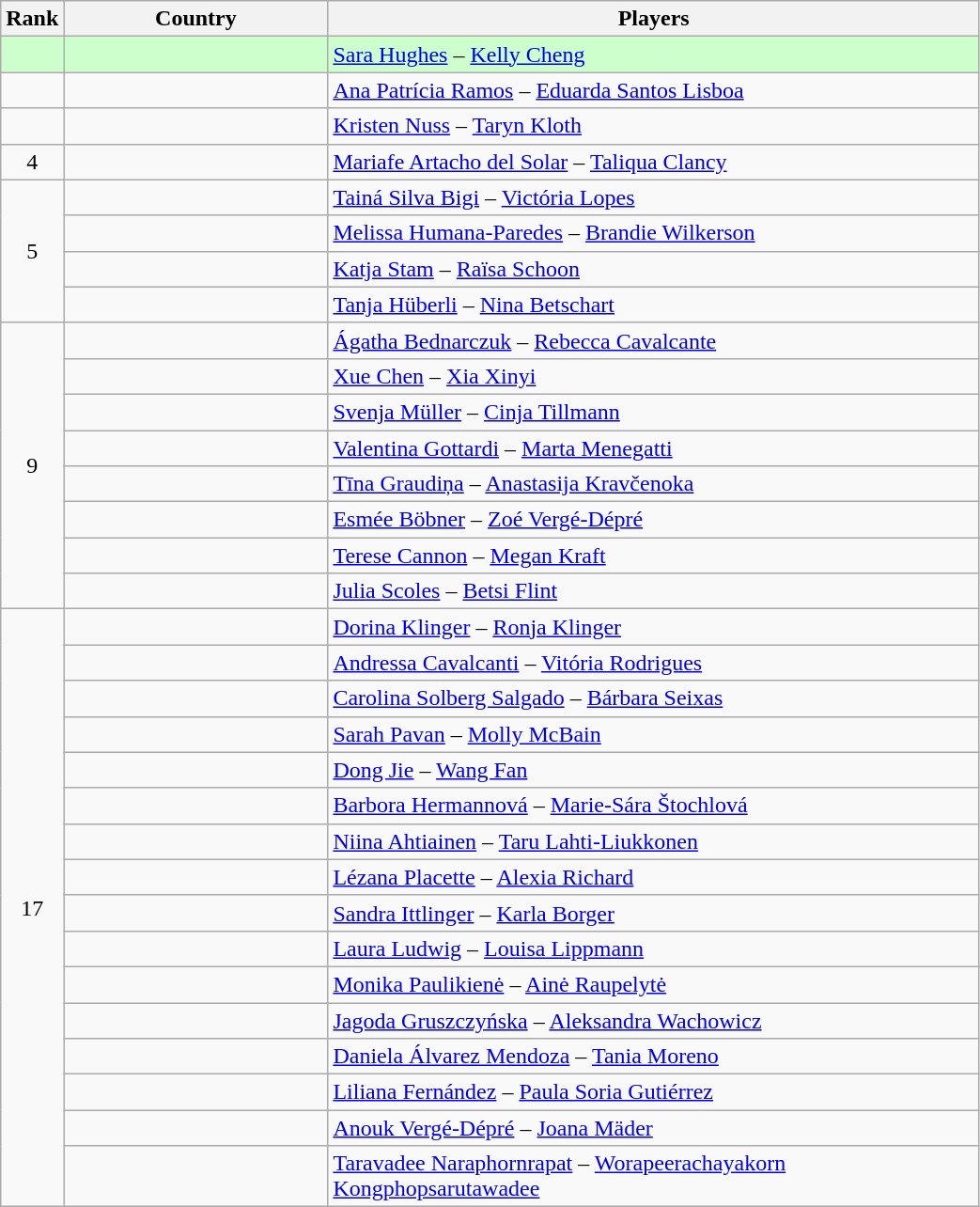<table class=wikitable style="text-align:center;">
<tr>
<th>Rank</th>
<th width=180>Country</th>
<th width=455>Players</th>
</tr>
<tr bgcolor=ccffcc>
<td></td>
<td align=left></td>
<td align=left><a href='#'>Sara Hughes</a> – <a href='#'>Kelly Cheng</a></td>
</tr>
<tr>
<td></td>
<td align=left></td>
<td align=left><a href='#'>Ana Patrícia Ramos</a> – <a href='#'>Eduarda Santos Lisboa</a></td>
</tr>
<tr>
<td></td>
<td align=left></td>
<td align=left><a href='#'>Kristen Nuss</a> – <a href='#'>Taryn Kloth</a></td>
</tr>
<tr>
<td>4</td>
<td align=left></td>
<td align=left><a href='#'>Mariafe Artacho del Solar</a> – <a href='#'>Taliqua Clancy</a></td>
</tr>
<tr>
<td rowspan=4>5</td>
<td align=left></td>
<td align=left><a href='#'>Tainá Silva Bigi</a> – <a href='#'>Victória Lopes</a></td>
</tr>
<tr>
<td align=left></td>
<td align=left><a href='#'>Melissa Humana-Paredes</a> – <a href='#'>Brandie Wilkerson</a></td>
</tr>
<tr>
<td align=left></td>
<td align=left><a href='#'>Katja Stam</a> – <a href='#'>Raïsa Schoon</a></td>
</tr>
<tr>
<td align=left></td>
<td align=left><a href='#'>Tanja Hüberli</a> – <a href='#'>Nina Betschart</a></td>
</tr>
<tr>
<td rowspan=8>9</td>
<td align=left></td>
<td align=left><a href='#'>Ágatha Bednarczuk</a> – <a href='#'>Rebecca Cavalcante</a></td>
</tr>
<tr>
<td align=left></td>
<td align=left><a href='#'>Xue Chen</a> – <a href='#'>Xia Xinyi</a></td>
</tr>
<tr>
<td align=left></td>
<td align=left><a href='#'>Svenja Müller</a> – <a href='#'>Cinja Tillmann</a></td>
</tr>
<tr>
<td align=left></td>
<td align=left><a href='#'>Valentina Gottardi</a> – <a href='#'>Marta Menegatti</a></td>
</tr>
<tr>
<td align=left></td>
<td align=left><a href='#'>Tīna Graudiņa</a> – <a href='#'>Anastasija Kravčenoka</a></td>
</tr>
<tr>
<td align=left></td>
<td align=left><a href='#'>Esmée Böbner</a> – <a href='#'>Zoé Vergé-Dépré</a></td>
</tr>
<tr>
<td align=left></td>
<td align=left><a href='#'>Terese Cannon</a> – <a href='#'>Megan Kraft</a></td>
</tr>
<tr>
<td align=left></td>
<td align=left><a href='#'>Julia Scoles</a> – <a href='#'>Betsi Flint</a></td>
</tr>
<tr>
<td rowspan=16>17</td>
<td align=left></td>
<td align=left><a href='#'>Dorina Klinger</a> – <a href='#'>Ronja Klinger</a></td>
</tr>
<tr>
<td align=left></td>
<td align=left><a href='#'>Andressa Cavalcanti</a> – <a href='#'>Vitória Rodrigues</a></td>
</tr>
<tr>
<td align=left></td>
<td align=left><a href='#'>Carolina Solberg Salgado</a> – <a href='#'>Bárbara Seixas</a></td>
</tr>
<tr>
<td align=left></td>
<td align=left><a href='#'>Sarah Pavan</a> – <a href='#'>Molly McBain</a></td>
</tr>
<tr>
<td align=left></td>
<td align=left><a href='#'>Dong Jie</a> – <a href='#'>Wang Fan</a></td>
</tr>
<tr>
<td align=left></td>
<td align=left><a href='#'>Barbora Hermannová</a> – <a href='#'>Marie-Sára Štochlová</a></td>
</tr>
<tr>
<td align=left></td>
<td align=left><a href='#'>Niina Ahtiainen</a> – <a href='#'>Taru Lahti-Liukkonen</a></td>
</tr>
<tr>
<td align=left></td>
<td align=left><a href='#'>Lézana Placette</a> – <a href='#'>Alexia Richard</a></td>
</tr>
<tr>
<td align=left></td>
<td align=left><a href='#'>Sandra Ittlinger</a> – <a href='#'>Karla Borger</a></td>
</tr>
<tr>
<td align=left></td>
<td align=left><a href='#'>Laura Ludwig</a> – <a href='#'>Louisa Lippmann</a></td>
</tr>
<tr>
<td align=left></td>
<td align=left><a href='#'>Monika Paulikienė</a> – <a href='#'>Ainė Raupelytė</a></td>
</tr>
<tr>
<td align=left></td>
<td align=left><a href='#'>Jagoda Gruszczyńska</a> – <a href='#'>Aleksandra Wachowicz</a></td>
</tr>
<tr>
<td align=left></td>
<td align=left><a href='#'>Daniela Álvarez Mendoza</a> – <a href='#'>Tania Moreno</a></td>
</tr>
<tr>
<td align=left></td>
<td align=left><a href='#'>Liliana Fernández</a> – <a href='#'>Paula Soria Gutiérrez</a></td>
</tr>
<tr>
<td align=left></td>
<td align=left><a href='#'>Anouk Vergé-Dépré</a> – <a href='#'>Joana Mäder</a></td>
</tr>
<tr>
<td align=left></td>
<td align=left><a href='#'>Taravadee Naraphornrapat</a> – <a href='#'>Worapeerachayakorn Kongphopsarutawadee</a></td>
</tr>
</table>
